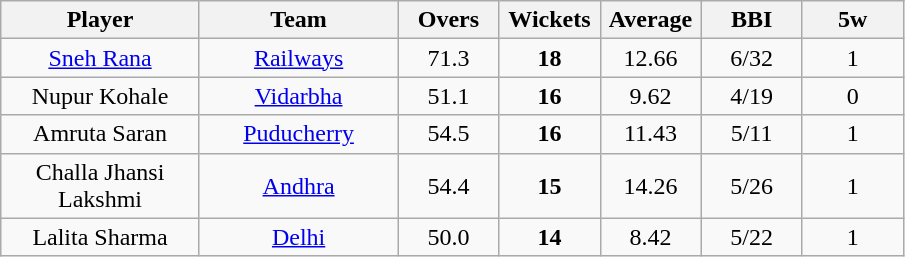<table class="wikitable" style="text-align:center">
<tr>
<th width=125>Player</th>
<th width=125>Team</th>
<th width=60>Overs</th>
<th width=60>Wickets</th>
<th width=60>Average</th>
<th width=60>BBI</th>
<th width=60>5w</th>
</tr>
<tr>
<td><a href='#'>Sneh Rana</a></td>
<td><a href='#'>Railways</a></td>
<td>71.3</td>
<td><strong>18</strong></td>
<td>12.66</td>
<td>6/32</td>
<td>1</td>
</tr>
<tr>
<td>Nupur Kohale</td>
<td><a href='#'>Vidarbha</a></td>
<td>51.1</td>
<td><strong>16</strong></td>
<td>9.62</td>
<td>4/19</td>
<td>0</td>
</tr>
<tr>
<td>Amruta Saran</td>
<td><a href='#'>Puducherry</a></td>
<td>54.5</td>
<td><strong>16</strong></td>
<td>11.43</td>
<td>5/11</td>
<td>1</td>
</tr>
<tr>
<td>Challa Jhansi Lakshmi</td>
<td><a href='#'>Andhra</a></td>
<td>54.4</td>
<td><strong>15</strong></td>
<td>14.26</td>
<td>5/26</td>
<td>1</td>
</tr>
<tr>
<td>Lalita Sharma</td>
<td><a href='#'>Delhi</a></td>
<td>50.0</td>
<td><strong>14</strong></td>
<td>8.42</td>
<td>5/22</td>
<td>1</td>
</tr>
</table>
